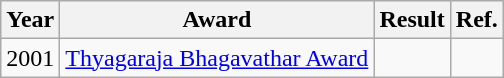<table class="wikitable">
<tr>
<th>Year</th>
<th>Award</th>
<th>Result</th>
<th>Ref.</th>
</tr>
<tr>
<td>2001</td>
<td><a href='#'>Thyagaraja Bhagavathar Award</a></td>
<td></td>
<td></td>
</tr>
</table>
